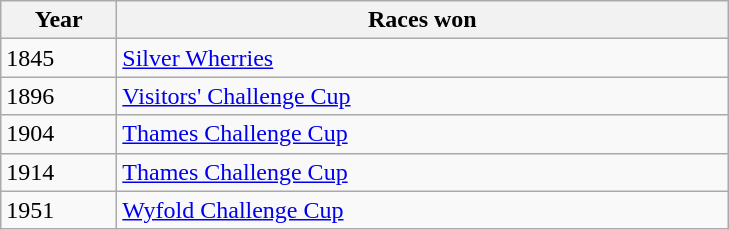<table class="wikitable">
<tr>
<th width=70>Year</th>
<th width=400>Races won</th>
</tr>
<tr>
<td>1845</td>
<td><a href='#'>Silver Wherries</a></td>
</tr>
<tr>
<td>1896</td>
<td><a href='#'>Visitors' Challenge Cup</a></td>
</tr>
<tr>
<td>1904</td>
<td><a href='#'>Thames Challenge Cup</a></td>
</tr>
<tr>
<td>1914</td>
<td><a href='#'>Thames Challenge Cup</a></td>
</tr>
<tr>
<td>1951</td>
<td><a href='#'>Wyfold Challenge Cup</a></td>
</tr>
</table>
